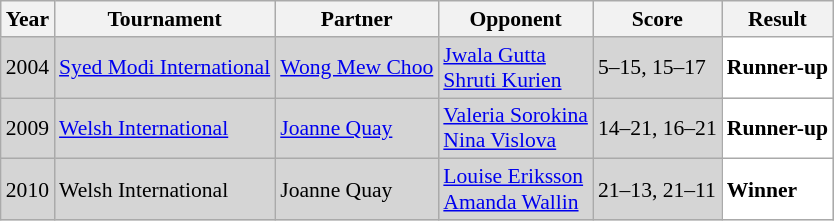<table class="sortable wikitable" style="font-size: 90%;">
<tr>
<th>Year</th>
<th>Tournament</th>
<th>Partner</th>
<th>Opponent</th>
<th>Score</th>
<th>Result</th>
</tr>
<tr style="background:#D5D5D5">
<td align="center">2004</td>
<td align="left"><a href='#'>Syed Modi International</a></td>
<td align="left"> <a href='#'>Wong Mew Choo</a></td>
<td align="left"> <a href='#'>Jwala Gutta</a> <br>  <a href='#'>Shruti Kurien</a></td>
<td align="left">5–15, 15–17</td>
<td style="text-align:left; background:white"> <strong>Runner-up</strong></td>
</tr>
<tr style="background:#D5D5D5">
<td align="center">2009</td>
<td align="left"><a href='#'>Welsh International</a></td>
<td align="left"> <a href='#'>Joanne Quay</a></td>
<td align="left"> <a href='#'>Valeria Sorokina</a> <br>  <a href='#'>Nina Vislova</a></td>
<td align="left">14–21, 16–21</td>
<td style="text-align:left; background:white"> <strong>Runner-up</strong></td>
</tr>
<tr style="background:#D5D5D5">
<td align="center">2010</td>
<td align="left">Welsh International</td>
<td align="left"> Joanne Quay</td>
<td align="left"> <a href='#'>Louise Eriksson</a> <br>  <a href='#'>Amanda Wallin</a></td>
<td align="left">21–13, 21–11</td>
<td style="text-align:left; background:white"> <strong>Winner</strong></td>
</tr>
</table>
